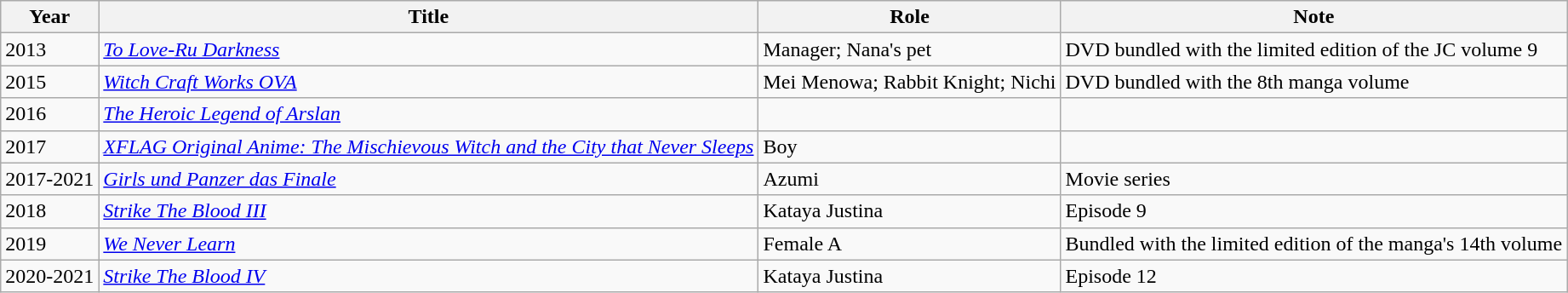<table class="wikitable">
<tr>
<th>Year</th>
<th>Title</th>
<th>Role</th>
<th>Note</th>
</tr>
<tr>
<td>2013</td>
<td><em><a href='#'>To Love-Ru Darkness</a></em></td>
<td>Manager; Nana's pet</td>
<td>DVD bundled with the limited edition of the JC volume 9</td>
</tr>
<tr>
<td>2015</td>
<td><em><a href='#'>Witch Craft Works OVA</a></em></td>
<td>Mei Menowa; Rabbit Knight; Nichi</td>
<td>DVD bundled with the 8th manga volume </td>
</tr>
<tr>
<td>2016</td>
<td><em><a href='#'>The Heroic Legend of Arslan</a></em></td>
<td></td>
<td></td>
</tr>
<tr>
<td>2017</td>
<td><em><a href='#'>XFLAG Original Anime: The Mischievous Witch and the City that Never Sleeps</a></em></td>
<td>Boy</td>
<td></td>
</tr>
<tr>
<td>2017-2021</td>
<td><em><a href='#'> Girls und Panzer das Finale</a></em></td>
<td>Azumi</td>
<td>Movie series</td>
</tr>
<tr>
<td>2018</td>
<td><em><a href='#'>Strike The Blood III</a></em></td>
<td>Kataya Justina</td>
<td>Episode 9</td>
</tr>
<tr>
<td>2019</td>
<td><em><a href='#'>We Never Learn</a></em></td>
<td>Female A</td>
<td>Bundled with the limited edition of the manga's 14th volume</td>
</tr>
<tr>
<td>2020-2021</td>
<td><em><a href='#'>Strike The Blood IV</a></em></td>
<td>Kataya Justina</td>
<td>Episode 12</td>
</tr>
</table>
